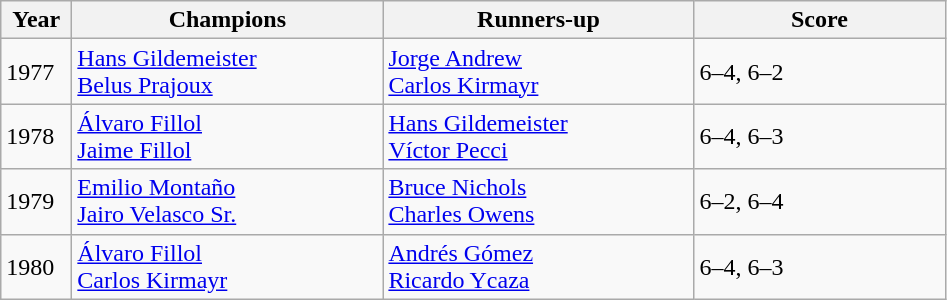<table class="wikitable">
<tr>
<th style="width:40px">Year</th>
<th style="width:200px">Champions</th>
<th style="width:200px">Runners-up</th>
<th style="width:160px" class="unsortable">Score</th>
</tr>
<tr>
<td>1977</td>
<td> <a href='#'>Hans Gildemeister</a><br> <a href='#'>Belus Prajoux</a></td>
<td> <a href='#'>Jorge Andrew</a><br> <a href='#'>Carlos Kirmayr</a></td>
<td>6–4, 6–2</td>
</tr>
<tr>
<td>1978</td>
<td> <a href='#'>Álvaro Fillol</a><br> <a href='#'>Jaime Fillol</a></td>
<td> <a href='#'>Hans Gildemeister</a><br> <a href='#'>Víctor Pecci</a></td>
<td>6–4, 6–3</td>
</tr>
<tr>
<td>1979</td>
<td> <a href='#'>Emilio Montaño</a><br> <a href='#'>Jairo Velasco Sr.</a></td>
<td> <a href='#'>Bruce Nichols</a><br> <a href='#'>Charles Owens</a></td>
<td>6–2, 6–4</td>
</tr>
<tr>
<td>1980</td>
<td> <a href='#'>Álvaro Fillol</a><br> <a href='#'>Carlos Kirmayr</a></td>
<td> <a href='#'>Andrés Gómez</a><br> <a href='#'>Ricardo Ycaza</a></td>
<td>6–4, 6–3</td>
</tr>
</table>
